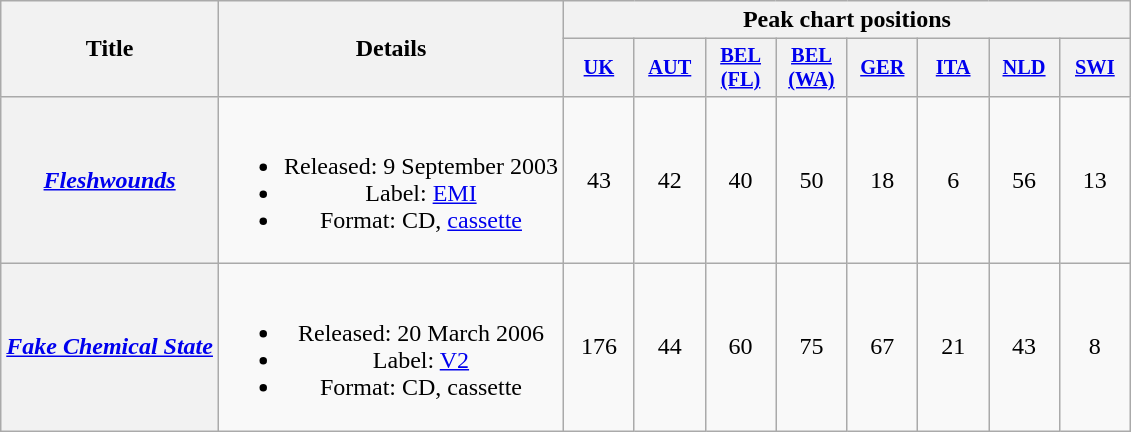<table class="wikitable plainrowheaders" style="text-align:center">
<tr>
<th scope="col" rowspan="2">Title</th>
<th scope="col" rowspan="2">Details</th>
<th colspan="8">Peak chart positions</th>
</tr>
<tr>
<th style="width:3em; font-size:85%"><a href='#'>UK</a><br></th>
<th style="width:3em; font-size:85%"><a href='#'>AUT</a><br></th>
<th style="width:3em; font-size:85%"><a href='#'>BEL<br>(FL)</a><br></th>
<th style="width:3em; font-size:85%"><a href='#'>BEL<br>(WA)</a><br></th>
<th style="width:3em; font-size:85%"><a href='#'>GER</a><br></th>
<th style="width:3em; font-size:85%"><a href='#'>ITA</a><br></th>
<th style="width:3em; font-size:85%"><a href='#'>NLD</a><br></th>
<th style="width:3em; font-size:85%"><a href='#'>SWI</a><br></th>
</tr>
<tr>
<th scope="row"><em><a href='#'>Fleshwounds</a></em></th>
<td><br><ul><li>Released: 9 September 2003</li><li>Label: <a href='#'>EMI</a></li><li>Format: CD, <a href='#'>cassette</a></li></ul></td>
<td>43</td>
<td>42</td>
<td>40</td>
<td>50</td>
<td>18</td>
<td>6</td>
<td>56</td>
<td>13</td>
</tr>
<tr>
<th scope="row"><em><a href='#'>Fake Chemical State</a></em></th>
<td><br><ul><li>Released: 20 March 2006</li><li>Label: <a href='#'>V2</a></li><li>Format: CD, cassette</li></ul></td>
<td>176</td>
<td>44</td>
<td>60</td>
<td>75</td>
<td>67</td>
<td>21</td>
<td>43</td>
<td>8</td>
</tr>
</table>
